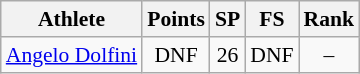<table class="wikitable" border="1" style="font-size:90%">
<tr>
<th>Athlete</th>
<th>Points</th>
<th>SP</th>
<th>FS</th>
<th>Rank</th>
</tr>
<tr align=center>
<td align=left><a href='#'>Angelo Dolfini</a></td>
<td>DNF</td>
<td>26</td>
<td>DNF</td>
<td>–</td>
</tr>
</table>
